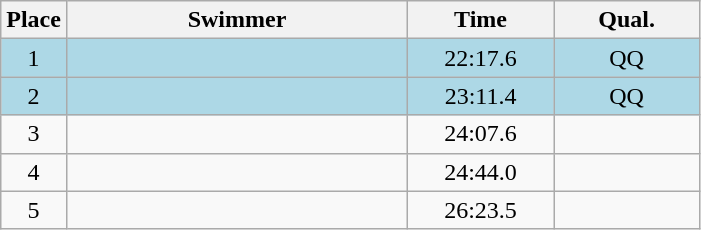<table class=wikitable style="text-align:center">
<tr>
<th>Place</th>
<th width=220>Swimmer</th>
<th width=90>Time</th>
<th width=90>Qual.</th>
</tr>
<tr bgcolor=lightblue>
<td>1</td>
<td align=left></td>
<td>22:17.6</td>
<td>QQ</td>
</tr>
<tr bgcolor=lightblue>
<td>2</td>
<td align=left></td>
<td>23:11.4</td>
<td>QQ</td>
</tr>
<tr>
<td>3</td>
<td align=left></td>
<td>24:07.6</td>
<td></td>
</tr>
<tr>
<td>4</td>
<td align=left></td>
<td>24:44.0</td>
<td></td>
</tr>
<tr>
<td>5</td>
<td align=left></td>
<td>26:23.5</td>
<td></td>
</tr>
</table>
